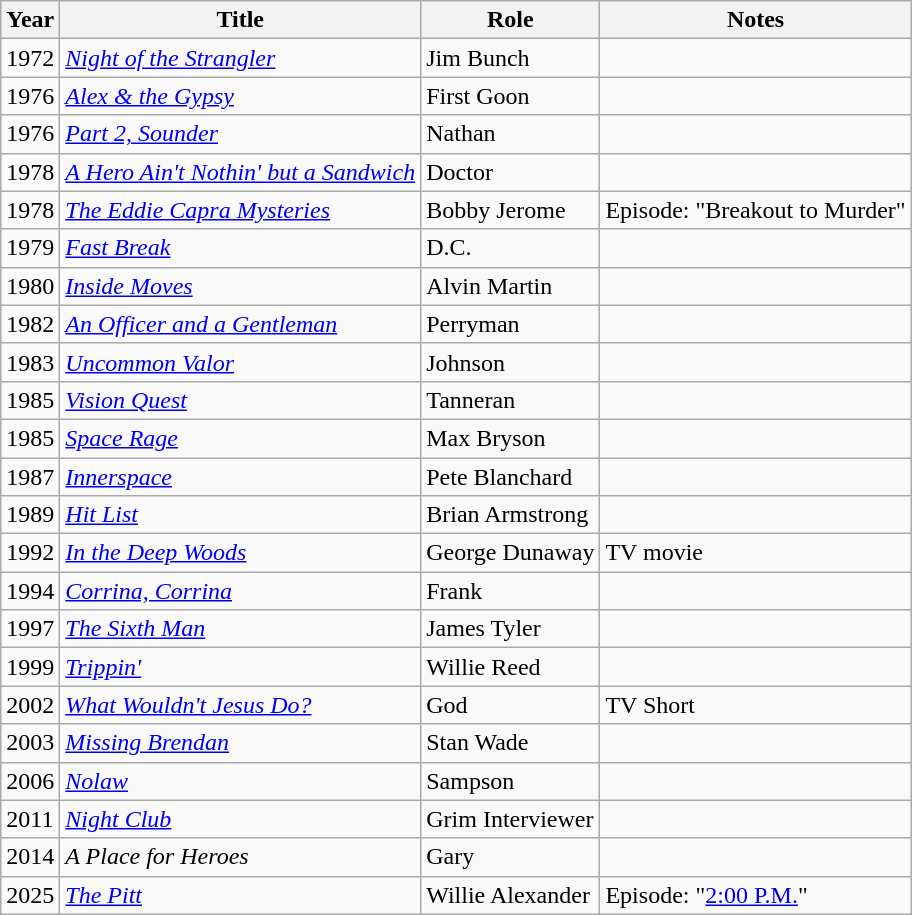<table class="wikitable">
<tr>
<th>Year</th>
<th>Title</th>
<th>Role</th>
<th>Notes</th>
</tr>
<tr>
<td>1972</td>
<td><em><a href='#'>Night of the Strangler</a></em></td>
<td>Jim Bunch</td>
<td></td>
</tr>
<tr>
<td>1976</td>
<td><em><a href='#'>Alex & the Gypsy</a></em></td>
<td>First Goon</td>
<td></td>
</tr>
<tr>
<td>1976</td>
<td><em><a href='#'>Part 2, Sounder</a></em></td>
<td>Nathan</td>
<td></td>
</tr>
<tr>
<td>1978</td>
<td><em><a href='#'>A Hero Ain't Nothin' but a Sandwich</a></em></td>
<td>Doctor</td>
<td></td>
</tr>
<tr>
<td>1978</td>
<td><em><a href='#'>The Eddie Capra Mysteries</a></em></td>
<td>Bobby Jerome</td>
<td>Episode: "Breakout to Murder"</td>
</tr>
<tr>
<td>1979</td>
<td><em><a href='#'>Fast Break</a></em></td>
<td>D.C.</td>
<td></td>
</tr>
<tr>
<td>1980</td>
<td><em><a href='#'>Inside Moves</a></em></td>
<td>Alvin Martin</td>
<td></td>
</tr>
<tr>
<td>1982</td>
<td><em><a href='#'>An Officer and a Gentleman</a></em></td>
<td>Perryman</td>
<td></td>
</tr>
<tr>
<td>1983</td>
<td><em><a href='#'>Uncommon Valor</a></em></td>
<td>Johnson</td>
<td></td>
</tr>
<tr>
<td>1985</td>
<td><em><a href='#'>Vision Quest</a></em></td>
<td>Tanneran</td>
<td></td>
</tr>
<tr>
<td>1985</td>
<td><em><a href='#'>Space Rage</a></em></td>
<td>Max Bryson</td>
<td></td>
</tr>
<tr>
<td>1987</td>
<td><em><a href='#'>Innerspace</a></em></td>
<td>Pete Blanchard</td>
<td></td>
</tr>
<tr>
<td>1989</td>
<td><em><a href='#'>Hit List</a></em></td>
<td>Brian Armstrong</td>
<td></td>
</tr>
<tr>
<td>1992</td>
<td><em><a href='#'>In the Deep Woods</a></em></td>
<td>George Dunaway</td>
<td>TV movie</td>
</tr>
<tr>
<td>1994</td>
<td><em><a href='#'>Corrina, Corrina</a></em></td>
<td>Frank</td>
<td></td>
</tr>
<tr>
<td>1997</td>
<td><em><a href='#'>The Sixth Man</a></em></td>
<td>James Tyler</td>
<td></td>
</tr>
<tr>
<td>1999</td>
<td><em><a href='#'>Trippin'</a></em></td>
<td>Willie Reed</td>
<td></td>
</tr>
<tr>
<td>2002</td>
<td><em><a href='#'>What Wouldn't Jesus Do?</a></em></td>
<td>God</td>
<td>TV Short</td>
</tr>
<tr>
<td>2003</td>
<td><em><a href='#'>Missing Brendan</a></em></td>
<td>Stan Wade</td>
<td></td>
</tr>
<tr>
<td>2006</td>
<td><em><a href='#'>Nolaw</a></em></td>
<td>Sampson</td>
<td></td>
</tr>
<tr>
<td>2011</td>
<td><em><a href='#'>Night Club</a></em></td>
<td>Grim Interviewer</td>
<td></td>
</tr>
<tr>
<td>2014</td>
<td><em>A Place for Heroes</em></td>
<td>Gary</td>
<td></td>
</tr>
<tr>
<td>2025</td>
<td><em><a href='#'>The Pitt</a></em></td>
<td>Willie Alexander</td>
<td>Episode: "<a href='#'>2:00 P.M.</a>"</td>
</tr>
</table>
